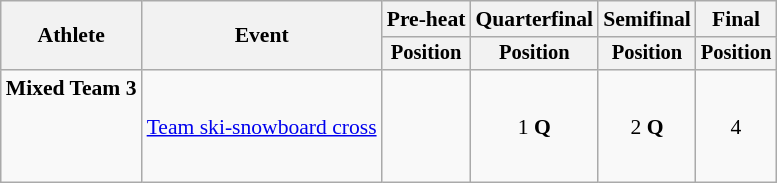<table class="wikitable" style="font-size:90%; text-align:center;">
<tr>
<th rowspan=2>Athlete</th>
<th rowspan=2>Event</th>
<th>Pre-heat</th>
<th>Quarterfinal</th>
<th>Semifinal</th>
<th>Final</th>
</tr>
<tr style="font-size:95%">
<th>Position</th>
<th>Position</th>
<th>Position</th>
<th>Position</th>
</tr>
<tr>
<td align=left><strong>Mixed Team 3</strong><br><br><br><br></td>
<td align=left><a href='#'>Team ski-snowboard cross</a></td>
<td></td>
<td>1 <strong>Q</strong></td>
<td>2 <strong>Q</strong></td>
<td>4</td>
</tr>
</table>
